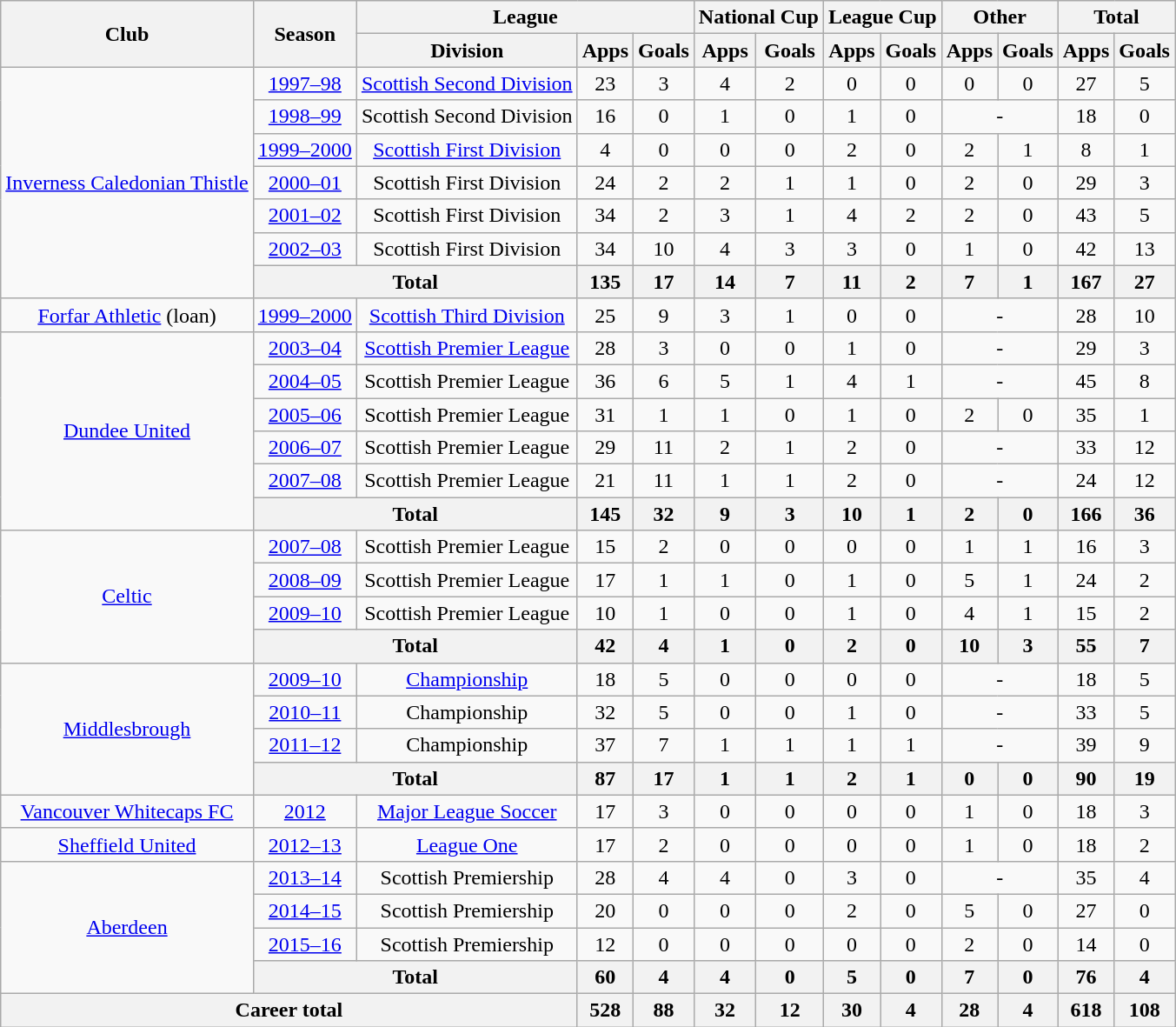<table class="wikitable" style="text-align:center">
<tr>
<th rowspan="2">Club</th>
<th rowspan="2">Season</th>
<th colspan="3">League</th>
<th colspan="2">National Cup</th>
<th colspan="2">League Cup</th>
<th colspan="2">Other</th>
<th colspan="2">Total</th>
</tr>
<tr>
<th>Division</th>
<th>Apps</th>
<th>Goals</th>
<th>Apps</th>
<th>Goals</th>
<th>Apps</th>
<th>Goals</th>
<th>Apps</th>
<th>Goals</th>
<th>Apps</th>
<th>Goals</th>
</tr>
<tr>
<td rowspan="7"><a href='#'>Inverness Caledonian Thistle</a></td>
<td><a href='#'>1997–98</a></td>
<td><a href='#'>Scottish Second Division</a></td>
<td>23</td>
<td>3</td>
<td>4</td>
<td>2</td>
<td>0</td>
<td>0</td>
<td>0</td>
<td>0</td>
<td>27</td>
<td>5</td>
</tr>
<tr>
<td><a href='#'>1998–99</a></td>
<td>Scottish Second Division</td>
<td>16</td>
<td>0</td>
<td>1</td>
<td>0</td>
<td>1</td>
<td>0</td>
<td colspan="2">-</td>
<td>18</td>
<td>0</td>
</tr>
<tr>
<td><a href='#'>1999–2000</a></td>
<td><a href='#'>Scottish First Division</a></td>
<td>4</td>
<td>0</td>
<td>0</td>
<td>0</td>
<td>2</td>
<td>0</td>
<td>2</td>
<td>1</td>
<td>8</td>
<td>1</td>
</tr>
<tr>
<td><a href='#'>2000–01</a></td>
<td>Scottish First Division</td>
<td>24</td>
<td>2</td>
<td>2</td>
<td>1</td>
<td>1</td>
<td>0</td>
<td>2</td>
<td>0</td>
<td>29</td>
<td>3</td>
</tr>
<tr>
<td><a href='#'>2001–02</a></td>
<td>Scottish First Division</td>
<td>34</td>
<td>2</td>
<td>3</td>
<td>1</td>
<td>4</td>
<td>2</td>
<td>2</td>
<td>0</td>
<td>43</td>
<td>5</td>
</tr>
<tr>
<td><a href='#'>2002–03</a></td>
<td>Scottish First Division</td>
<td>34</td>
<td>10</td>
<td>4</td>
<td>3</td>
<td>3</td>
<td>0</td>
<td>1</td>
<td>0</td>
<td>42</td>
<td>13</td>
</tr>
<tr>
<th colspan="2">Total</th>
<th>135</th>
<th>17</th>
<th>14</th>
<th>7</th>
<th>11</th>
<th>2</th>
<th>7</th>
<th>1</th>
<th>167</th>
<th>27</th>
</tr>
<tr>
<td><a href='#'>Forfar Athletic</a> (loan)</td>
<td><a href='#'>1999–2000</a></td>
<td><a href='#'>Scottish Third Division</a></td>
<td>25</td>
<td>9</td>
<td>3</td>
<td>1</td>
<td>0</td>
<td>0</td>
<td colspan="2">-</td>
<td>28</td>
<td>10</td>
</tr>
<tr>
<td rowspan="6"><a href='#'>Dundee United</a></td>
<td><a href='#'>2003–04</a></td>
<td><a href='#'>Scottish Premier League</a></td>
<td>28</td>
<td>3</td>
<td>0</td>
<td>0</td>
<td>1</td>
<td>0</td>
<td colspan="2">-</td>
<td>29</td>
<td>3</td>
</tr>
<tr>
<td><a href='#'>2004–05</a></td>
<td>Scottish Premier League</td>
<td>36</td>
<td>6</td>
<td>5</td>
<td>1</td>
<td>4</td>
<td>1</td>
<td colspan="2">-</td>
<td>45</td>
<td>8</td>
</tr>
<tr>
<td><a href='#'>2005–06</a></td>
<td>Scottish Premier League</td>
<td>31</td>
<td>1</td>
<td>1</td>
<td>0</td>
<td>1</td>
<td>0</td>
<td>2</td>
<td>0</td>
<td>35</td>
<td>1</td>
</tr>
<tr>
<td><a href='#'>2006–07</a></td>
<td>Scottish Premier League</td>
<td>29</td>
<td>11</td>
<td>2</td>
<td>1</td>
<td>2</td>
<td>0</td>
<td colspan="2">-</td>
<td>33</td>
<td>12</td>
</tr>
<tr>
<td><a href='#'>2007–08</a></td>
<td>Scottish Premier League</td>
<td>21</td>
<td>11</td>
<td>1</td>
<td>1</td>
<td>2</td>
<td>0</td>
<td colspan="2">-</td>
<td>24</td>
<td>12</td>
</tr>
<tr>
<th colspan="2">Total</th>
<th>145</th>
<th>32</th>
<th>9</th>
<th>3</th>
<th>10</th>
<th>1</th>
<th>2</th>
<th>0</th>
<th>166</th>
<th>36</th>
</tr>
<tr>
<td rowspan="4"><a href='#'>Celtic</a></td>
<td><a href='#'>2007–08</a></td>
<td>Scottish Premier League</td>
<td>15</td>
<td>2</td>
<td>0</td>
<td>0</td>
<td>0</td>
<td>0</td>
<td>1</td>
<td>1</td>
<td>16</td>
<td>3</td>
</tr>
<tr>
<td><a href='#'>2008–09</a></td>
<td>Scottish Premier League</td>
<td>17</td>
<td>1</td>
<td>1</td>
<td>0</td>
<td>1</td>
<td>0</td>
<td>5</td>
<td>1</td>
<td>24</td>
<td>2</td>
</tr>
<tr>
<td><a href='#'>2009–10</a></td>
<td>Scottish Premier League</td>
<td>10</td>
<td>1</td>
<td>0</td>
<td>0</td>
<td>1</td>
<td>0</td>
<td>4</td>
<td>1</td>
<td>15</td>
<td>2</td>
</tr>
<tr>
<th colspan="2">Total</th>
<th>42</th>
<th>4</th>
<th>1</th>
<th>0</th>
<th>2</th>
<th>0</th>
<th>10</th>
<th>3</th>
<th>55</th>
<th>7</th>
</tr>
<tr>
<td rowspan="4"><a href='#'>Middlesbrough</a></td>
<td><a href='#'>2009–10</a></td>
<td><a href='#'>Championship</a></td>
<td>18</td>
<td>5</td>
<td>0</td>
<td>0</td>
<td>0</td>
<td>0</td>
<td colspan="2">-</td>
<td>18</td>
<td>5</td>
</tr>
<tr>
<td><a href='#'>2010–11</a></td>
<td>Championship</td>
<td>32</td>
<td>5</td>
<td>0</td>
<td>0</td>
<td>1</td>
<td>0</td>
<td colspan="2">-</td>
<td>33</td>
<td>5</td>
</tr>
<tr>
<td><a href='#'>2011–12</a></td>
<td>Championship</td>
<td>37</td>
<td>7</td>
<td>1</td>
<td>1</td>
<td>1</td>
<td>1</td>
<td colspan="2">-</td>
<td>39</td>
<td>9</td>
</tr>
<tr>
<th colspan="2">Total</th>
<th>87</th>
<th>17</th>
<th>1</th>
<th>1</th>
<th>2</th>
<th>1</th>
<th>0</th>
<th>0</th>
<th>90</th>
<th>19</th>
</tr>
<tr>
<td><a href='#'>Vancouver Whitecaps FC</a></td>
<td><a href='#'>2012</a></td>
<td><a href='#'>Major League Soccer</a></td>
<td>17</td>
<td>3</td>
<td>0</td>
<td>0</td>
<td>0</td>
<td>0</td>
<td>1</td>
<td>0</td>
<td>18</td>
<td>3</td>
</tr>
<tr>
<td><a href='#'>Sheffield United</a></td>
<td><a href='#'>2012–13</a></td>
<td><a href='#'>League One</a></td>
<td>17</td>
<td>2</td>
<td>0</td>
<td>0</td>
<td>0</td>
<td>0</td>
<td>1</td>
<td>0</td>
<td>18</td>
<td>2</td>
</tr>
<tr>
<td rowspan="4"><a href='#'>Aberdeen</a></td>
<td><a href='#'>2013–14</a></td>
<td>Scottish Premiership</td>
<td>28</td>
<td>4</td>
<td>4</td>
<td>0</td>
<td>3</td>
<td>0</td>
<td colspan="2">-</td>
<td>35</td>
<td>4</td>
</tr>
<tr>
<td><a href='#'>2014–15</a></td>
<td>Scottish Premiership</td>
<td>20</td>
<td>0</td>
<td>0</td>
<td>0</td>
<td>2</td>
<td>0</td>
<td>5</td>
<td>0</td>
<td>27</td>
<td>0</td>
</tr>
<tr>
<td><a href='#'>2015–16</a></td>
<td>Scottish Premiership</td>
<td>12</td>
<td>0</td>
<td>0</td>
<td>0</td>
<td>0</td>
<td>0</td>
<td>2</td>
<td>0</td>
<td>14</td>
<td>0</td>
</tr>
<tr>
<th colspan="2">Total</th>
<th>60</th>
<th>4</th>
<th>4</th>
<th>0</th>
<th>5</th>
<th>0</th>
<th>7</th>
<th>0</th>
<th>76</th>
<th>4</th>
</tr>
<tr>
<th colspan="3">Career total</th>
<th>528</th>
<th>88</th>
<th>32</th>
<th>12</th>
<th>30</th>
<th>4</th>
<th>28</th>
<th>4</th>
<th>618</th>
<th>108</th>
</tr>
</table>
